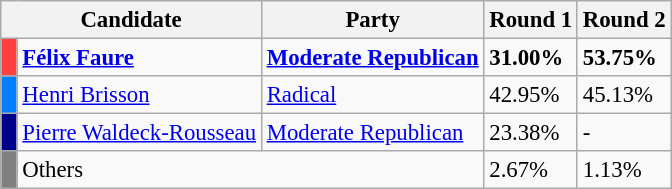<table class="wikitable" style="font-size: 95%">
<tr>
<th colspan=2>Candidate</th>
<th>Party</th>
<th>Round 1</th>
<th>Round 2</th>
</tr>
<tr>
<td bgcolor="#FF4040"> </td>
<td><strong><a href='#'>Félix Faure</a></strong></td>
<td><a href='#'><strong>Moderate Republican</strong></a></td>
<td><strong>31.00%</strong></td>
<td><strong>53.75%</strong></td>
</tr>
<tr>
<td bgcolor="#0080FF"> </td>
<td><a href='#'>Henri Brisson</a></td>
<td><a href='#'>Radical</a></td>
<td>42.95%</td>
<td>45.13%</td>
</tr>
<tr>
<td bgcolor="darkblue"> </td>
<td><a href='#'>Pierre Waldeck-Rousseau</a></td>
<td><a href='#'>Moderate Republican</a></td>
<td>23.38%</td>
<td>-</td>
</tr>
<tr>
<td bgcolor="gray"> </td>
<td colspan="2">Others</td>
<td>2.67%</td>
<td>1.13%</td>
</tr>
</table>
